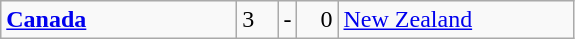<table class="wikitable">
<tr>
<td width=150> <strong><a href='#'>Canada</a></strong></td>
<td style="width:20px; text-align:left;">3</td>
<td>-</td>
<td style="width:20px; text-align:right;">0</td>
<td width=150> <a href='#'>New Zealand</a></td>
</tr>
</table>
